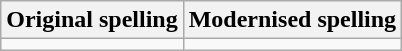<table class="wikitable">
<tr>
<th>Original spelling</th>
<th>Modernised spelling</th>
</tr>
<tr style="vertical-align: top">
<td></td>
<td></td>
</tr>
</table>
